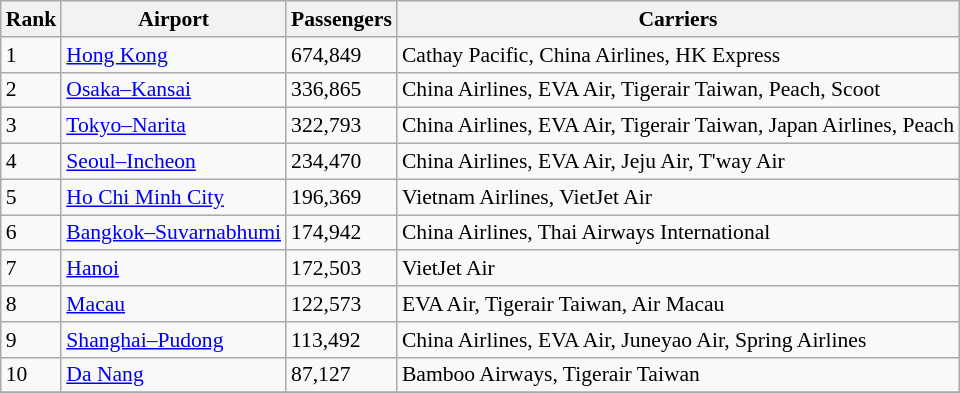<table class="wikitable sortable" style= "font-size: 90%;">
<tr>
<th>Rank</th>
<th>Airport</th>
<th>Passengers</th>
<th>Carriers</th>
</tr>
<tr>
<td>1</td>
<td> <a href='#'>Hong Kong</a></td>
<td>674,849</td>
<td>Cathay Pacific, China Airlines, HK Express</td>
</tr>
<tr>
<td>2</td>
<td> <a href='#'>Osaka–Kansai</a></td>
<td>336,865</td>
<td>China Airlines, EVA Air, Tigerair Taiwan, Peach, Scoot</td>
</tr>
<tr>
<td>3</td>
<td> <a href='#'>Tokyo–Narita</a></td>
<td>322,793</td>
<td>China Airlines, EVA Air, Tigerair Taiwan, Japan Airlines, Peach</td>
</tr>
<tr>
<td>4</td>
<td> <a href='#'>Seoul–Incheon</a></td>
<td>234,470</td>
<td>China Airlines, EVA Air, Jeju Air, T'way Air</td>
</tr>
<tr>
<td>5</td>
<td> <a href='#'>Ho Chi Minh City</a></td>
<td>196,369</td>
<td>Vietnam Airlines, VietJet Air</td>
</tr>
<tr>
<td>6</td>
<td> <a href='#'>Bangkok–Suvarnabhumi</a></td>
<td>174,942</td>
<td>China Airlines, Thai Airways International</td>
</tr>
<tr>
<td>7</td>
<td> <a href='#'>Hanoi</a></td>
<td>172,503</td>
<td>VietJet Air</td>
</tr>
<tr>
<td>8</td>
<td> <a href='#'>Macau</a></td>
<td>122,573</td>
<td>EVA Air, Tigerair Taiwan, Air Macau</td>
</tr>
<tr>
<td>9</td>
<td> <a href='#'>Shanghai–Pudong</a></td>
<td>113,492</td>
<td>China Airlines, EVA Air, Juneyao Air, Spring Airlines</td>
</tr>
<tr>
<td>10</td>
<td> <a href='#'>Da Nang</a></td>
<td>87,127</td>
<td>Bamboo Airways, Tigerair Taiwan</td>
</tr>
<tr>
</tr>
</table>
